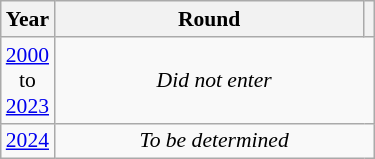<table class="wikitable" style="text-align: center; font-size:90%">
<tr>
<th>Year</th>
<th style="width:200px">Round</th>
<th></th>
</tr>
<tr>
<td><a href='#'>2000</a><br>to<br><a href='#'>2023</a></td>
<td colspan="2"><em>Did not enter</em></td>
</tr>
<tr>
<td><a href='#'>2024</a></td>
<td colspan="2"><em>To be determined</em></td>
</tr>
</table>
